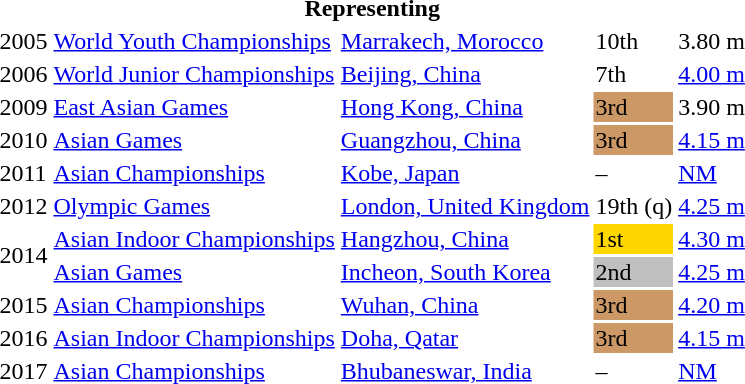<table>
<tr>
<th colspan="5">Representing </th>
</tr>
<tr>
<td>2005</td>
<td><a href='#'>World Youth Championships</a></td>
<td><a href='#'>Marrakech, Morocco</a></td>
<td>10th</td>
<td>3.80 m</td>
</tr>
<tr>
<td>2006</td>
<td><a href='#'>World Junior Championships</a></td>
<td><a href='#'>Beijing, China</a></td>
<td>7th</td>
<td><a href='#'>4.00 m</a></td>
</tr>
<tr>
<td>2009</td>
<td><a href='#'>East Asian Games</a></td>
<td><a href='#'>Hong Kong, China</a></td>
<td bgcolor=cc9966>3rd</td>
<td>3.90 m</td>
</tr>
<tr>
<td>2010</td>
<td><a href='#'>Asian Games</a></td>
<td><a href='#'>Guangzhou, China</a></td>
<td bgcolor=cc9966>3rd</td>
<td><a href='#'>4.15 m</a></td>
</tr>
<tr>
<td>2011</td>
<td><a href='#'>Asian Championships</a></td>
<td><a href='#'>Kobe, Japan</a></td>
<td>–</td>
<td><a href='#'>NM</a></td>
</tr>
<tr>
<td>2012</td>
<td><a href='#'>Olympic Games</a></td>
<td><a href='#'>London, United Kingdom</a></td>
<td>19th (q)</td>
<td><a href='#'>4.25 m</a></td>
</tr>
<tr>
<td rowspan=2>2014</td>
<td><a href='#'>Asian Indoor Championships</a></td>
<td><a href='#'>Hangzhou, China</a></td>
<td bgcolor=gold>1st</td>
<td><a href='#'>4.30 m</a></td>
</tr>
<tr>
<td><a href='#'>Asian Games</a></td>
<td><a href='#'>Incheon, South Korea</a></td>
<td bgcolor=silver>2nd</td>
<td><a href='#'>4.25 m</a></td>
</tr>
<tr>
<td>2015</td>
<td><a href='#'>Asian Championships</a></td>
<td><a href='#'>Wuhan, China</a></td>
<td bgcolor=cc9966>3rd</td>
<td><a href='#'>4.20 m</a></td>
</tr>
<tr>
<td>2016</td>
<td><a href='#'>Asian Indoor Championships</a></td>
<td><a href='#'>Doha, Qatar</a></td>
<td bgcolor=cc9966>3rd</td>
<td><a href='#'>4.15 m</a></td>
</tr>
<tr>
<td>2017</td>
<td><a href='#'>Asian Championships</a></td>
<td><a href='#'>Bhubaneswar, India</a></td>
<td>–</td>
<td><a href='#'>NM</a></td>
</tr>
</table>
